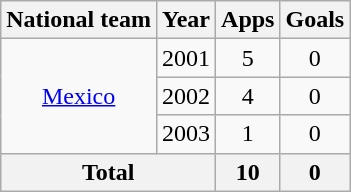<table class="wikitable" style="text-align: center;">
<tr>
<th>National team</th>
<th>Year</th>
<th>Apps</th>
<th>Goals</th>
</tr>
<tr>
<td rowspan="3" valign="center"><a href='#'>Mexico</a></td>
<td>2001</td>
<td>5</td>
<td>0</td>
</tr>
<tr>
<td>2002</td>
<td>4</td>
<td>0</td>
</tr>
<tr>
<td>2003</td>
<td>1</td>
<td>0</td>
</tr>
<tr>
<th colspan="2">Total</th>
<th>10</th>
<th>0</th>
</tr>
</table>
